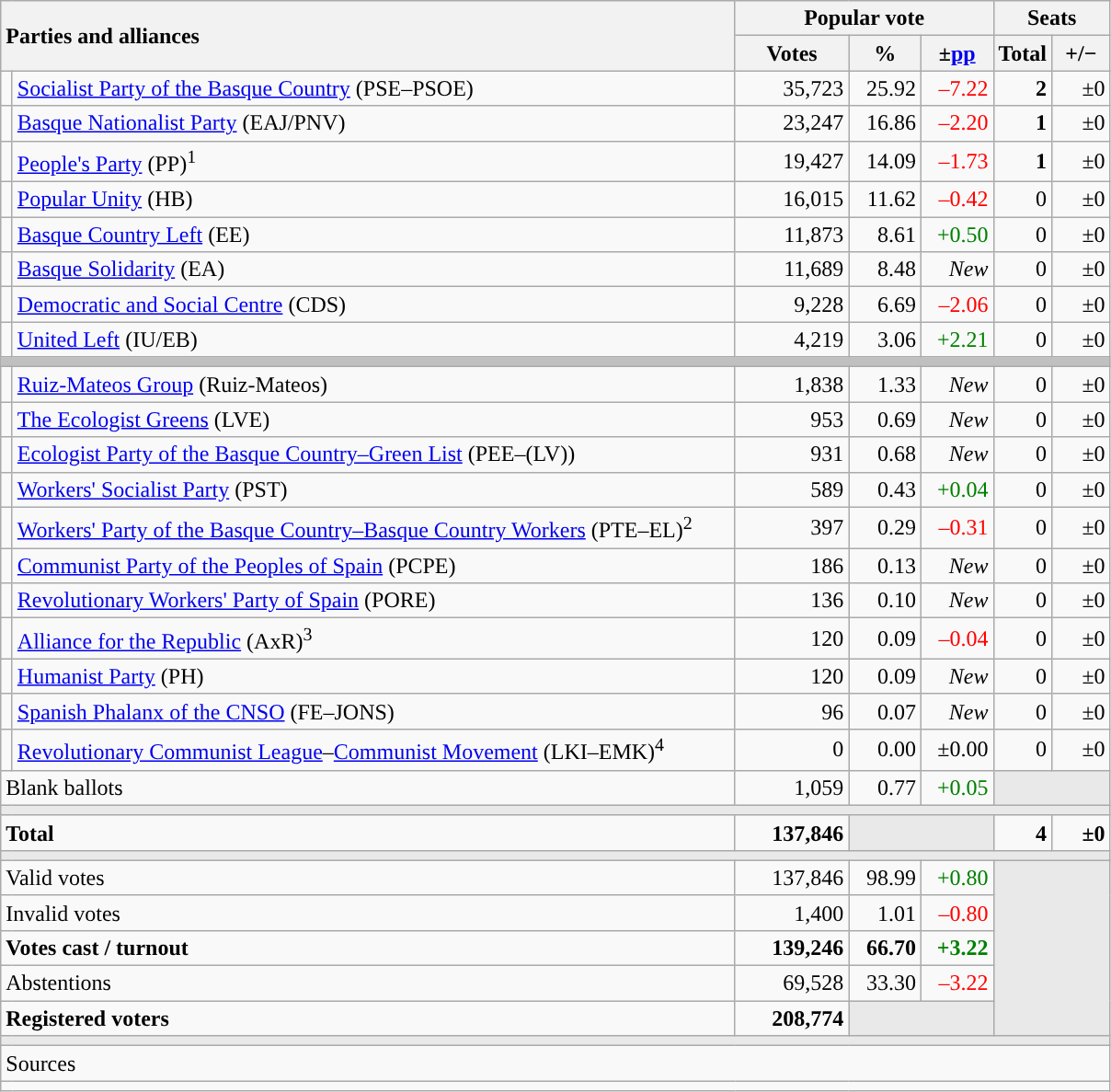<table class="wikitable" style="text-align:right;">
<tr>
<th style="text-align:left;" rowspan="2" colspan="2" width="525">Parties and alliances</th>
<th colspan="3">Popular vote</th>
<th colspan="2">Seats</th>
</tr>
<tr>
<th width="75">Votes</th>
<th width="45">%</th>
<th width="45">±<a href='#'>pp</a></th>
<th width="35">Total</th>
<th width="35">+/−</th>
</tr>
<tr>
<td width="1" style="color:inherit;background:"></td>
<td align="left"><a href='#'>Socialist Party of the Basque Country</a> (PSE–PSOE)</td>
<td>35,723</td>
<td>25.92</td>
<td style="color:red;">–7.22</td>
<td><strong>2</strong></td>
<td>±0</td>
</tr>
<tr>
<td style="color:inherit;background:"></td>
<td align="left"><a href='#'>Basque Nationalist Party</a> (EAJ/PNV)</td>
<td>23,247</td>
<td>16.86</td>
<td style="color:red;">–2.20</td>
<td><strong>1</strong></td>
<td>±0</td>
</tr>
<tr>
<td style="color:inherit;background:"></td>
<td align="left"><a href='#'>People's Party</a> (PP)<sup>1</sup></td>
<td>19,427</td>
<td>14.09</td>
<td style="color:red;">–1.73</td>
<td><strong>1</strong></td>
<td>±0</td>
</tr>
<tr>
<td style="color:inherit;background:"></td>
<td align="left"><a href='#'>Popular Unity</a> (HB)</td>
<td>16,015</td>
<td>11.62</td>
<td style="color:red;">–0.42</td>
<td>0</td>
<td>±0</td>
</tr>
<tr>
<td style="color:inherit;background:"></td>
<td align="left"><a href='#'>Basque Country Left</a> (EE)</td>
<td>11,873</td>
<td>8.61</td>
<td style="color:green;">+0.50</td>
<td>0</td>
<td>±0</td>
</tr>
<tr>
<td style="color:inherit;background:"></td>
<td align="left"><a href='#'>Basque Solidarity</a> (EA)</td>
<td>11,689</td>
<td>8.48</td>
<td><em>New</em></td>
<td>0</td>
<td>±0</td>
</tr>
<tr>
<td style="color:inherit;background:"></td>
<td align="left"><a href='#'>Democratic and Social Centre</a> (CDS)</td>
<td>9,228</td>
<td>6.69</td>
<td style="color:red;">–2.06</td>
<td>0</td>
<td>±0</td>
</tr>
<tr>
<td style="color:inherit;background:"></td>
<td align="left"><a href='#'>United Left</a> (IU/EB)</td>
<td>4,219</td>
<td>3.06</td>
<td style="color:green;">+2.21</td>
<td>0</td>
<td>±0</td>
</tr>
<tr>
<td colspan="7" bgcolor="#C0C0C0"></td>
</tr>
<tr>
<td style="color:inherit;background:"></td>
<td align="left"><a href='#'>Ruiz-Mateos Group</a> (Ruiz-Mateos)</td>
<td>1,838</td>
<td>1.33</td>
<td><em>New</em></td>
<td>0</td>
<td>±0</td>
</tr>
<tr>
<td style="color:inherit;background:"></td>
<td align="left"><a href='#'>The Ecologist Greens</a> (LVE)</td>
<td>953</td>
<td>0.69</td>
<td><em>New</em></td>
<td>0</td>
<td>±0</td>
</tr>
<tr>
<td style="color:inherit;background:"></td>
<td align="left"><a href='#'>Ecologist Party of the Basque Country–Green List</a> (PEE–(LV))</td>
<td>931</td>
<td>0.68</td>
<td><em>New</em></td>
<td>0</td>
<td>±0</td>
</tr>
<tr>
<td style="color:inherit;background:"></td>
<td align="left"><a href='#'>Workers' Socialist Party</a> (PST)</td>
<td>589</td>
<td>0.43</td>
<td style="color:green;">+0.04</td>
<td>0</td>
<td>±0</td>
</tr>
<tr>
<td style="color:inherit;background:"></td>
<td align="left"><a href='#'>Workers' Party of the Basque Country–Basque Country Workers</a> (PTE–EL)<sup>2</sup></td>
<td>397</td>
<td>0.29</td>
<td style="color:red;">–0.31</td>
<td>0</td>
<td>±0</td>
</tr>
<tr>
<td style="color:inherit;background:"></td>
<td align="left"><a href='#'>Communist Party of the Peoples of Spain</a> (PCPE)</td>
<td>186</td>
<td>0.13</td>
<td><em>New</em></td>
<td>0</td>
<td>±0</td>
</tr>
<tr>
<td style="color:inherit;background:"></td>
<td align="left"><a href='#'>Revolutionary Workers' Party of Spain</a> (PORE)</td>
<td>136</td>
<td>0.10</td>
<td><em>New</em></td>
<td>0</td>
<td>±0</td>
</tr>
<tr>
<td style="color:inherit;background:"></td>
<td align="left"><a href='#'>Alliance for the Republic</a> (AxR)<sup>3</sup></td>
<td>120</td>
<td>0.09</td>
<td style="color:red;">–0.04</td>
<td>0</td>
<td>±0</td>
</tr>
<tr>
<td style="color:inherit;background:"></td>
<td align="left"><a href='#'>Humanist Party</a> (PH)</td>
<td>120</td>
<td>0.09</td>
<td><em>New</em></td>
<td>0</td>
<td>±0</td>
</tr>
<tr>
<td style="color:inherit;background:"></td>
<td align="left"><a href='#'>Spanish Phalanx of the CNSO</a> (FE–JONS)</td>
<td>96</td>
<td>0.07</td>
<td><em>New</em></td>
<td>0</td>
<td>±0</td>
</tr>
<tr>
<td style="color:inherit;background:"></td>
<td align="left"><a href='#'>Revolutionary Communist League</a>–<a href='#'>Communist Movement</a> (LKI–EMK)<sup>4</sup></td>
<td>0</td>
<td>0.00</td>
<td>±0.00</td>
<td>0</td>
<td>±0</td>
</tr>
<tr>
<td align="left" colspan="2">Blank ballots</td>
<td>1,059</td>
<td>0.77</td>
<td style="color:green;">+0.05</td>
<td bgcolor="#E9E9E9" colspan="2"></td>
</tr>
<tr>
<td colspan="7" bgcolor="#E9E9E9"></td>
</tr>
<tr style="font-weight:bold;">
<td align="left" colspan="2">Total</td>
<td>137,846</td>
<td bgcolor="#E9E9E9" colspan="2"></td>
<td>4</td>
<td>±0</td>
</tr>
<tr>
<td colspan="7" bgcolor="#E9E9E9"></td>
</tr>
<tr>
<td align="left" colspan="2">Valid votes</td>
<td>137,846</td>
<td>98.99</td>
<td style="color:green;">+0.80</td>
<td bgcolor="#E9E9E9" colspan="2" rowspan="5"></td>
</tr>
<tr>
<td align="left" colspan="2">Invalid votes</td>
<td>1,400</td>
<td>1.01</td>
<td style="color:red;">–0.80</td>
</tr>
<tr style="font-weight:bold;">
<td align="left" colspan="2">Votes cast / turnout</td>
<td>139,246</td>
<td>66.70</td>
<td style="color:green;">+3.22</td>
</tr>
<tr>
<td align="left" colspan="2">Abstentions</td>
<td>69,528</td>
<td>33.30</td>
<td style="color:red;">–3.22</td>
</tr>
<tr style="font-weight:bold;">
<td align="left" colspan="2">Registered voters</td>
<td>208,774</td>
<td bgcolor="#E9E9E9" colspan="2"></td>
</tr>
<tr>
<td colspan="7" bgcolor="#E9E9E9"></td>
</tr>
<tr>
<td align="left" colspan="7">Sources</td>
</tr>
<tr>
<td colspan="7" style="text-align:left; max-width:790px;"></td>
</tr>
</table>
